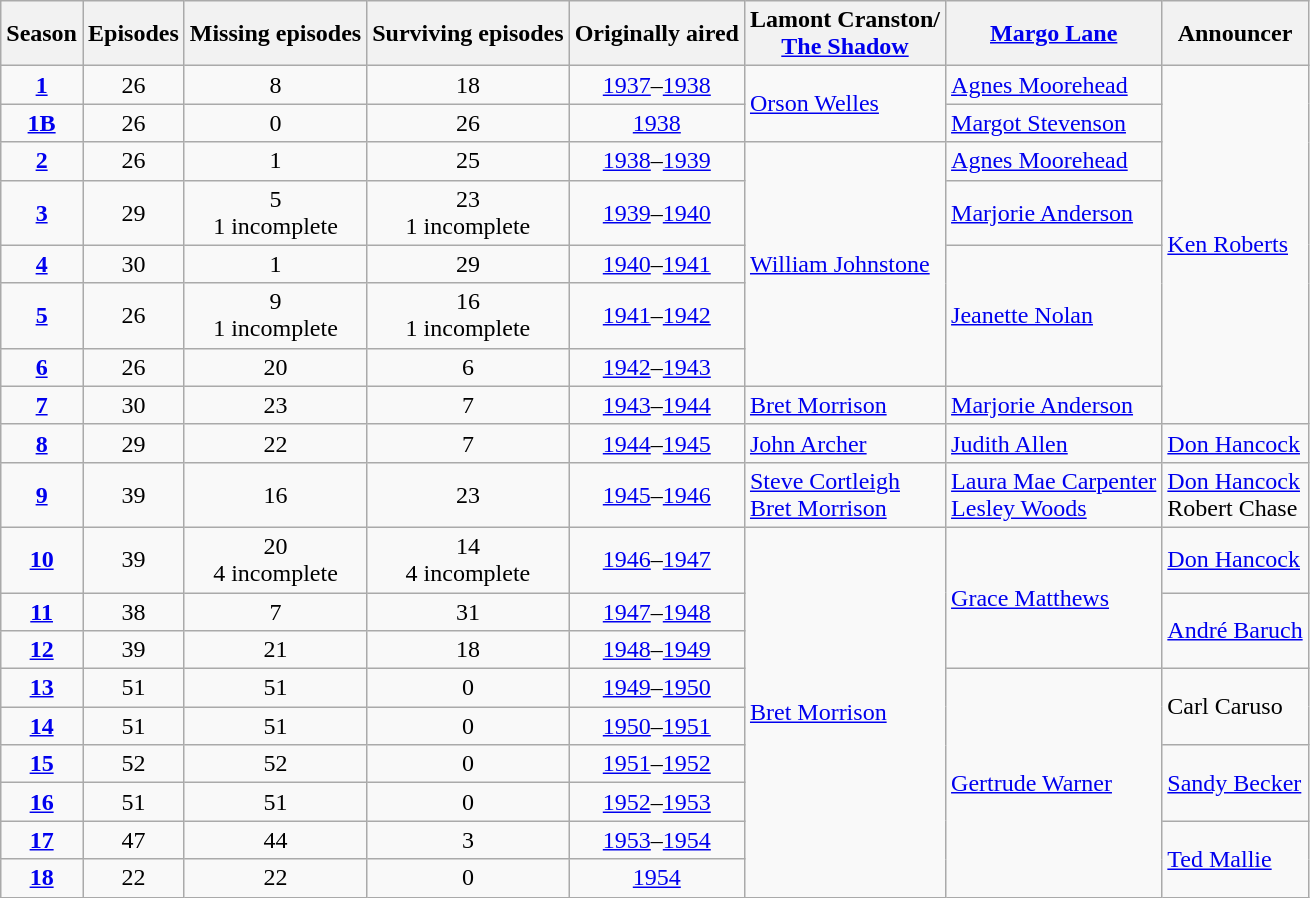<table class="wikitable">
<tr>
<th>Season</th>
<th>Episodes</th>
<th>Missing episodes</th>
<th>Surviving episodes</th>
<th>Originally aired</th>
<th>Lamont Cranston/<br><a href='#'>The Shadow</a></th>
<th><a href='#'>Margo Lane</a></th>
<th>Announcer</th>
</tr>
<tr>
<td align="center"><strong><a href='#'>1</a></strong></td>
<td align="center">26</td>
<td align="center">8</td>
<td align="center">18</td>
<td align="center"><a href='#'>1937</a>–<a href='#'>1938</a></td>
<td rowspan="2"><a href='#'>Orson Welles</a></td>
<td><a href='#'>Agnes Moorehead</a></td>
<td rowspan="8"><a href='#'>Ken Roberts</a></td>
</tr>
<tr>
<td align="center"><strong><a href='#'>1B</a></strong></td>
<td align="center">26</td>
<td align="center">0</td>
<td align="center">26</td>
<td align="center"><a href='#'>1938</a></td>
<td><a href='#'>Margot Stevenson</a></td>
</tr>
<tr>
<td align="center"><strong><a href='#'>2</a></strong></td>
<td align="center">26</td>
<td align="center">1</td>
<td align="center">25</td>
<td align="center"><a href='#'>1938</a>–<a href='#'>1939</a></td>
<td rowspan="5"><a href='#'>William Johnstone</a></td>
<td><a href='#'>Agnes Moorehead</a></td>
</tr>
<tr>
<td align="center"><strong><a href='#'>3</a></strong></td>
<td align="center">29</td>
<td align="center">5<br>1 incomplete</td>
<td align="center">23<br>1 incomplete</td>
<td align="center"><a href='#'>1939</a>–<a href='#'>1940</a></td>
<td><a href='#'>Marjorie Anderson</a></td>
</tr>
<tr>
<td align="center"><strong><a href='#'>4</a></strong></td>
<td align="center">30</td>
<td align="center">1</td>
<td align="center">29</td>
<td align="center"><a href='#'>1940</a>–<a href='#'>1941</a></td>
<td rowspan="3"><a href='#'>Jeanette Nolan</a></td>
</tr>
<tr>
<td align="center"><strong><a href='#'>5</a></strong></td>
<td align="center">26</td>
<td align="center">9<br>1 incomplete</td>
<td align="center">16<br>1 incomplete</td>
<td align="center"><a href='#'>1941</a>–<a href='#'>1942</a></td>
</tr>
<tr>
<td align="center"><strong><a href='#'>6</a></strong></td>
<td align="center">26</td>
<td align="center">20</td>
<td align="center">6</td>
<td align="center"><a href='#'>1942</a>–<a href='#'>1943</a></td>
</tr>
<tr>
<td align="center"><strong><a href='#'>7</a></strong></td>
<td align="center">30</td>
<td align="center">23</td>
<td align="center">7</td>
<td align="center"><a href='#'>1943</a>–<a href='#'>1944</a></td>
<td><a href='#'>Bret Morrison</a></td>
<td><a href='#'>Marjorie Anderson</a></td>
</tr>
<tr>
<td align="center"><strong><a href='#'>8</a></strong></td>
<td align="center">29</td>
<td align="center">22</td>
<td align="center">7</td>
<td align="center"><a href='#'>1944</a>–<a href='#'>1945</a></td>
<td><a href='#'>John Archer</a></td>
<td><a href='#'>Judith Allen</a></td>
<td><a href='#'>Don Hancock</a></td>
</tr>
<tr>
<td align="center"><strong><a href='#'>9</a></strong></td>
<td align="center">39</td>
<td align="center">16</td>
<td align="center">23</td>
<td align="center"><a href='#'>1945</a>–<a href='#'>1946</a></td>
<td><a href='#'>Steve Cortleigh</a><br><a href='#'>Bret Morrison</a></td>
<td><a href='#'>Laura Mae Carpenter</a><br><a href='#'>Lesley Woods</a></td>
<td><a href='#'>Don Hancock</a><br>Robert Chase</td>
</tr>
<tr>
<td align="center"><strong><a href='#'>10</a></strong></td>
<td align="center">39</td>
<td align="center">20<br>4 incomplete</td>
<td align="center">14<br>4 incomplete</td>
<td align="center"><a href='#'>1946</a>–<a href='#'>1947</a></td>
<td rowspan="9"><a href='#'>Bret Morrison</a></td>
<td rowspan="3"><a href='#'>Grace Matthews</a></td>
<td><a href='#'>Don Hancock</a></td>
</tr>
<tr>
<td align="center"><strong><a href='#'>11</a></strong></td>
<td align="center">38</td>
<td align="center">7</td>
<td align="center">31</td>
<td align="center"><a href='#'>1947</a>–<a href='#'>1948</a></td>
<td rowspan="2"><a href='#'>André Baruch</a></td>
</tr>
<tr>
<td align="center"><strong><a href='#'>12</a></strong></td>
<td align="center">39</td>
<td align="center">21</td>
<td align="center">18</td>
<td align="center"><a href='#'>1948</a>–<a href='#'>1949</a></td>
</tr>
<tr>
<td align="center"><strong><a href='#'>13</a></strong></td>
<td align="center">51</td>
<td align="center">51</td>
<td align="center">0</td>
<td align="center"><a href='#'>1949</a>–<a href='#'>1950</a></td>
<td rowspan="6"><a href='#'>Gertrude Warner</a></td>
<td rowspan="2">Carl Caruso</td>
</tr>
<tr>
<td align="center"><strong><a href='#'>14</a></strong></td>
<td align="center">51</td>
<td align="center">51</td>
<td align="center">0</td>
<td align="center"><a href='#'>1950</a>–<a href='#'>1951</a></td>
</tr>
<tr>
<td align="center"><strong><a href='#'>15</a></strong></td>
<td align="center">52</td>
<td align="center">52</td>
<td align="center">0</td>
<td align="center"><a href='#'>1951</a>–<a href='#'>1952</a></td>
<td rowspan="2"><a href='#'>Sandy Becker</a></td>
</tr>
<tr>
<td align="center"><strong><a href='#'>16</a></strong></td>
<td align="center">51</td>
<td align="center">51</td>
<td align="center">0</td>
<td align="center"><a href='#'>1952</a>–<a href='#'>1953</a></td>
</tr>
<tr>
<td align="center"><strong><a href='#'>17</a></strong></td>
<td align="center">47</td>
<td align="center">44</td>
<td align="center">3</td>
<td align="center"><a href='#'>1953</a>–<a href='#'>1954</a></td>
<td rowspan="2"><a href='#'>Ted Mallie</a></td>
</tr>
<tr>
<td align="center"><strong><a href='#'>18</a></strong></td>
<td align="center">22</td>
<td align="center">22</td>
<td align="center">0</td>
<td align="center"><a href='#'>1954</a></td>
</tr>
</table>
